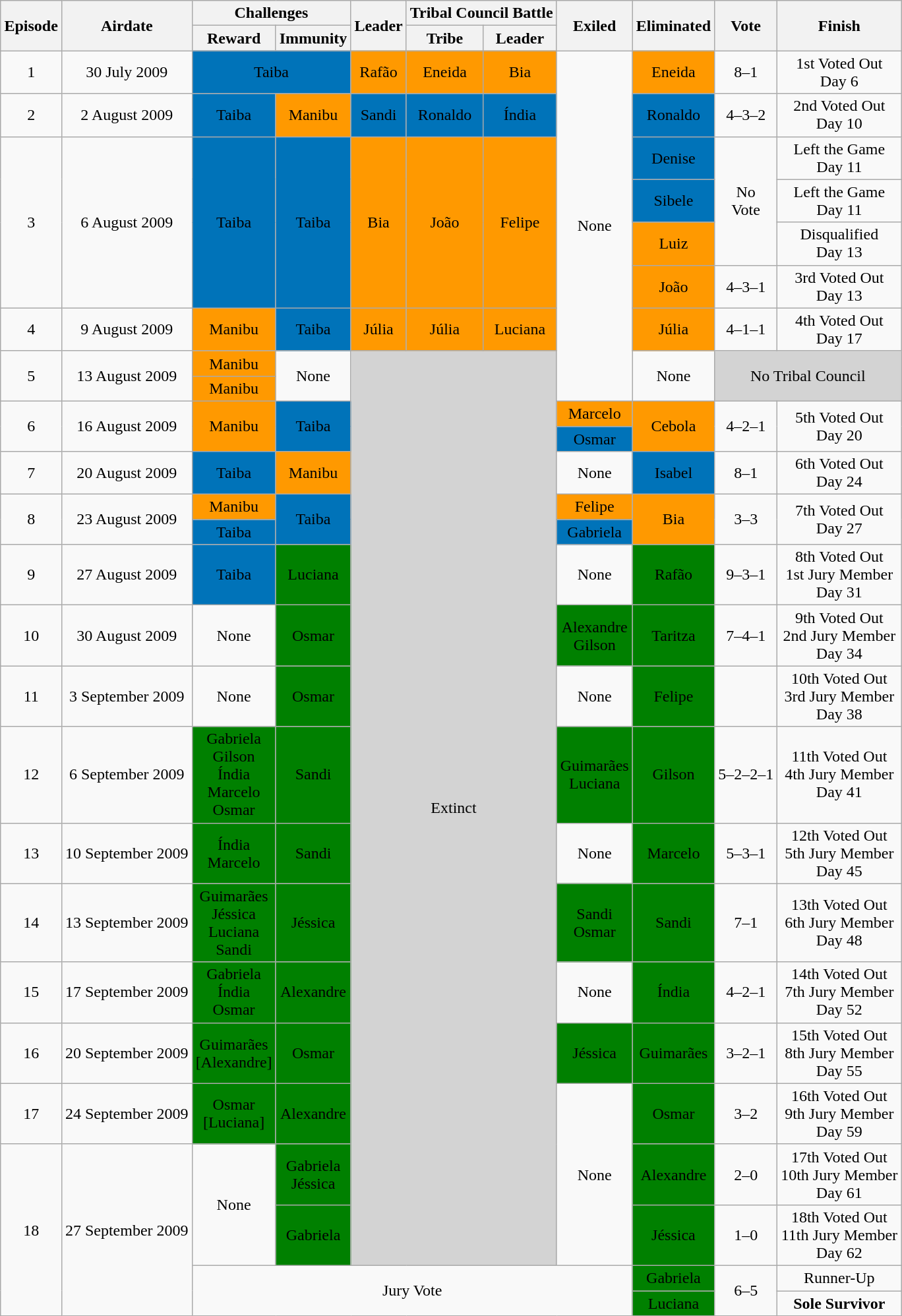<table class="wikitable" style="margin:auto; text-align:center">
<tr>
<th rowspan=2>Episode</th>
<th rowspan=2>Airdate</th>
<th colspan=2>Challenges</th>
<th rowspan=2>Leader</th>
<th colspan=2>Tribal Council Battle</th>
<th rowspan=2>Exiled</th>
<th rowspan=2>Eliminated</th>
<th rowspan=2>Vote</th>
<th rowspan=2>Finish</th>
</tr>
<tr>
<th>Reward</th>
<th>Immunity</th>
<th>Tribe</th>
<th>Leader</th>
</tr>
<tr>
<td>1</td>
<td>30 July 2009</td>
<td colspan=2 bgcolor="0073B9"><span>Taiba</span></td>
<td bgcolor="FF9900">Rafão</td>
<td bgcolor="FF9900">Eneida</td>
<td bgcolor="FF9900">Bia</td>
<td rowspan=9>None</td>
<td bgcolor="FF9900">Eneida</td>
<td>8–1</td>
<td>1st Voted Out<br>Day 6</td>
</tr>
<tr>
<td>2</td>
<td>2 August 2009</td>
<td bgcolor="0073B9"><span>Taiba</span></td>
<td bgcolor="FF9900">Manibu</td>
<td bgcolor="0073B9"><span>Sandi</span></td>
<td bgcolor="0073B9"><span>Ronaldo</span></td>
<td bgcolor="0073B9"><span>Índia</span></td>
<td bgcolor="0073B9"><span>Ronaldo</span></td>
<td>4–3–2</td>
<td>2nd Voted Out<br>Day 10</td>
</tr>
<tr>
<td rowspan=4>3</td>
<td rowspan=4>6 August 2009</td>
<td rowspan=4 bgcolor="0073B9"><span>Taiba</span></td>
<td rowspan=4 bgcolor="0073B9"><span>Taiba</span></td>
<td rowspan=4 bgcolor="FF9900">Bia</td>
<td rowspan=4 bgcolor="FF9900">João</td>
<td rowspan=4 bgcolor="FF9900">Felipe</td>
<td bgcolor="0073B9"><span>Denise</span></td>
<td rowspan=3>No<br>Vote</td>
<td>Left the Game<br>Day 11</td>
</tr>
<tr>
<td bgcolor="0073B9"><span>Sibele</span></td>
<td>Left the Game<br>Day 11</td>
</tr>
<tr>
<td bgcolor="FF9900">Luiz</td>
<td>Disqualified<br>Day 13</td>
</tr>
<tr>
<td bgcolor="FF9900">João</td>
<td>4–3–1</td>
<td>3rd Voted Out<br>Day 13</td>
</tr>
<tr>
<td>4</td>
<td>9 August 2009</td>
<td bgcolor="FF9900">Manibu</td>
<td bgcolor="0073B9"><span>Taiba</span></td>
<td bgcolor="FF9900">Júlia</td>
<td bgcolor="FF9900">Júlia</td>
<td bgcolor="FF9900">Luciana</td>
<td bgcolor="FF9900">Júlia</td>
<td>4–1–1</td>
<td>4th Voted Out<br>Day 17</td>
</tr>
<tr>
<td rowspan=2>5</td>
<td rowspan=2>13 August 2009</td>
<td bgcolor="FF9900">Manibu</td>
<td rowspan=2>None</td>
<td rowspan=18 colspan=3 bgcolor="D3D3D3">Extinct</td>
<td rowspan=2>None</td>
<td rowspan=2 colspan=2 bgcolor="D3D3D3">No Tribal Council</td>
</tr>
<tr>
<td bgcolor="FF9900">Manibu</td>
</tr>
<tr>
<td rowspan=2>6</td>
<td rowspan=2>16 August 2009</td>
<td rowspan=2 bgcolor="FF9900">Manibu</td>
<td rowspan=2 bgcolor="0073B9"><span>Taiba</span></td>
<td bgcolor="FF9900">Marcelo</td>
<td rowspan=2 bgcolor="FF9900">Cebola</td>
<td rowspan=2>4–2–1</td>
<td rowspan=2>5th Voted Out<br>Day 20</td>
</tr>
<tr>
<td bgcolor="0073B9"><span>Osmar</span></td>
</tr>
<tr>
<td>7</td>
<td>20 August 2009</td>
<td bgcolor="0073B9"><span>Taiba</span></td>
<td bgcolor="FF9900">Manibu</td>
<td>None</td>
<td bgcolor="0073B9"><span>Isabel</span></td>
<td>8–1</td>
<td>6th Voted Out<br>Day 24</td>
</tr>
<tr>
<td rowspan=2>8</td>
<td rowspan=2>23 August 2009</td>
<td bgcolor="FF9900">Manibu</td>
<td rowspan=2 bgcolor="0073B9"><span>Taiba</span></td>
<td bgcolor="FF9900">Felipe</td>
<td rowspan=2 bgcolor="FF9900">Bia</td>
<td rowspan=2>3–3</td>
<td rowspan=2>7th Voted Out<br>Day 27</td>
</tr>
<tr>
<td bgcolor="0073B9"><span>Taiba</span></td>
<td bgcolor="0073B9"><span>Gabriela</span></td>
</tr>
<tr>
<td>9</td>
<td>27 August 2009</td>
<td bgcolor="0073B9"><span>Taiba</span></td>
<td bgcolor="green"><span>Luciana</span></td>
<td>None</td>
<td bgcolor="green"><span>Rafão</span></td>
<td>9–3–1</td>
<td>8th Voted Out<br>1st Jury Member<br>Day 31</td>
</tr>
<tr>
<td>10</td>
<td>30 August 2009</td>
<td>None</td>
<td bgcolor="green"><span>Osmar</span></td>
<td bgcolor="green"><span>Alexandre<br>Gilson</span></td>
<td bgcolor="green"><span>Taritza</span></td>
<td>7–4–1</td>
<td>9th Voted Out<br>2nd Jury Member<br>Day 34</td>
</tr>
<tr>
<td>11</td>
<td>3 September 2009</td>
<td>None</td>
<td bgcolor="green"><span>Osmar</span></td>
<td>None</td>
<td bgcolor="green"><span>Felipe</span></td>
<td></td>
<td>10th Voted Out<br>3rd Jury Member<br>Day 38</td>
</tr>
<tr>
<td>12</td>
<td>6 September 2009</td>
<td bgcolor="green"><span>Gabriela<br>Gilson<br>Índia<br>Marcelo<br>Osmar</span></td>
<td bgcolor="green"><span>Sandi</span></td>
<td bgcolor="green"><span>Guimarães<br>Luciana</span></td>
<td bgcolor="green"><span>Gilson</span></td>
<td>5–2–2–1</td>
<td>11th Voted Out<br>4th Jury Member<br>Day 41</td>
</tr>
<tr>
<td>13</td>
<td>10 September 2009</td>
<td bgcolor="green"><span>Índia<br>Marcelo</span></td>
<td bgcolor="green"><span>Sandi</span></td>
<td>None</td>
<td bgcolor="green"><span>Marcelo</span></td>
<td>5–3–1</td>
<td>12th Voted Out<br>5th Jury Member<br>Day 45</td>
</tr>
<tr>
<td>14</td>
<td>13 September 2009</td>
<td bgcolor="green"><span>Guimarães<br>Jéssica<br>Luciana<br>Sandi</span></td>
<td bgcolor="green"><span>Jéssica</span></td>
<td bgcolor="green"><span>Sandi<br>Osmar</span></td>
<td bgcolor="green"><span>Sandi</span></td>
<td>7–1</td>
<td>13th Voted Out<br>6th Jury Member<br>Day 48</td>
</tr>
<tr>
<td>15</td>
<td>17 September 2009</td>
<td bgcolor="green"><span>Gabriela<br>Índia<br>Osmar</span></td>
<td bgcolor="green"><span>Alexandre</span></td>
<td>None</td>
<td bgcolor="green"><span>Índia</span></td>
<td>4–2–1</td>
<td>14th Voted Out<br>7th Jury Member<br>Day 52</td>
</tr>
<tr>
<td>16</td>
<td>20 September 2009</td>
<td bgcolor="green"><span>Guimarães<br>[Alexandre]</span></td>
<td bgcolor="green"><span>Osmar</span></td>
<td bgcolor="green"><span>Jéssica</span></td>
<td bgcolor="green"><span>Guimarães</span></td>
<td>3–2–1</td>
<td>15th Voted Out<br>8th Jury Member<br>Day 55</td>
</tr>
<tr>
<td>17</td>
<td>24 September 2009</td>
<td bgcolor="green"><span>Osmar<br>[Luciana]</span></td>
<td bgcolor="green"><span>Alexandre</span></td>
<td rowspan=3>None</td>
<td bgcolor="green"><span>Osmar</span></td>
<td>3–2</td>
<td>16th Voted Out<br>9th Jury Member<br>Day 59</td>
</tr>
<tr>
<td rowspan=4>18</td>
<td rowspan=4>27 September 2009</td>
<td rowspan=2>None</td>
<td bgcolor="green"><span>Gabriela<br>Jéssica</span></td>
<td bgcolor="green"><span>Alexandre</span></td>
<td>2–0</td>
<td>17th Voted Out<br>10th Jury Member<br>Day 61</td>
</tr>
<tr>
<td bgcolor="green"><span>Gabriela</span></td>
<td bgcolor="green"><span>Jéssica</span></td>
<td>1–0</td>
<td>18th Voted Out<br>11th Jury Member<br>Day 62</td>
</tr>
<tr>
<td rowspan=2 colspan=6>Jury Vote</td>
<td bgcolor="green"><span>Gabriela</span></td>
<td rowspan=2>6–5</td>
<td>Runner-Up</td>
</tr>
<tr>
<td bgcolor="green"><span>Luciana</span></td>
<td><strong>Sole Survivor</strong></td>
</tr>
</table>
